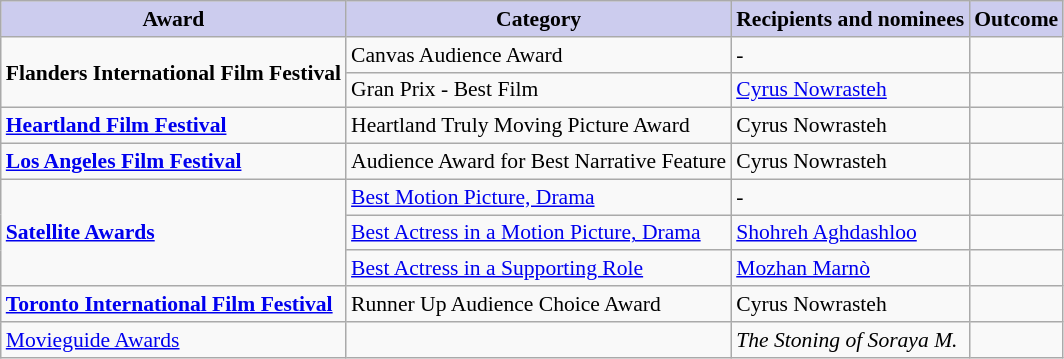<table class="wikitable" style="font-size:90%">
<tr style="text-align:center;">
<th style="background:#cce;">Award</th>
<th style="background:#cce;">Category</th>
<th style="background:#cce;">Recipients and nominees</th>
<th style="background:#cce;">Outcome</th>
</tr>
<tr>
<td rowspan="2"><strong>Flanders International Film Festival</strong></td>
<td>Canvas Audience Award</td>
<td>-</td>
<td></td>
</tr>
<tr>
<td>Gran Prix - Best Film</td>
<td><a href='#'>Cyrus Nowrasteh</a></td>
<td></td>
</tr>
<tr>
<td><strong><a href='#'>Heartland Film Festival</a></strong></td>
<td>Heartland Truly Moving Picture Award</td>
<td>Cyrus Nowrasteh</td>
<td></td>
</tr>
<tr>
<td><strong><a href='#'>Los Angeles Film Festival</a></strong></td>
<td>Audience Award for Best Narrative Feature</td>
<td>Cyrus Nowrasteh</td>
<td></td>
</tr>
<tr>
<td rowspan="3"><strong><a href='#'>Satellite Awards</a></strong></td>
<td><a href='#'>Best Motion Picture, Drama</a></td>
<td>-</td>
<td></td>
</tr>
<tr>
<td><a href='#'>Best Actress in a Motion Picture, Drama</a></td>
<td><a href='#'>Shohreh Aghdashloo</a></td>
<td></td>
</tr>
<tr>
<td><a href='#'>Best Actress in a Supporting Role</a></td>
<td><a href='#'>Mozhan Marnò</a></td>
<td></td>
</tr>
<tr>
<td><strong><a href='#'>Toronto International Film Festival</a></strong></td>
<td>Runner Up Audience Choice Award</td>
<td>Cyrus Nowrasteh</td>
<td></td>
</tr>
<tr>
<td><a href='#'>Movieguide Awards</a></td>
<td></td>
<td><em>The Stoning of Soraya M.</em></td>
<td></td>
</tr>
</table>
